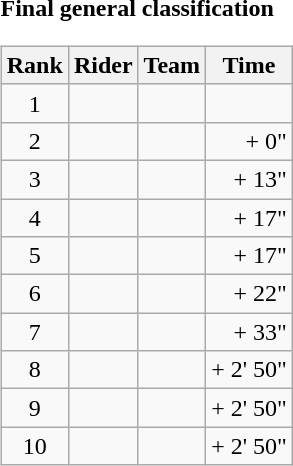<table>
<tr>
<td><strong>Final general classification</strong><br><table class="wikitable">
<tr>
<th scope="col">Rank</th>
<th scope="col">Rider</th>
<th scope="col">Team</th>
<th scope="col">Time</th>
</tr>
<tr>
<td style="text-align:center;">1</td>
<td></td>
<td></td>
<td style="text-align:right;"></td>
</tr>
<tr>
<td style="text-align:center;">2</td>
<td></td>
<td></td>
<td style="text-align:right;">+ 0"</td>
</tr>
<tr>
<td style="text-align:center;">3</td>
<td></td>
<td></td>
<td style="text-align:right;">+ 13"</td>
</tr>
<tr>
<td style="text-align:center;">4</td>
<td></td>
<td></td>
<td style="text-align:right;">+ 17"</td>
</tr>
<tr>
<td style="text-align:center;">5</td>
<td></td>
<td></td>
<td style="text-align:right;">+ 17"</td>
</tr>
<tr>
<td style="text-align:center;">6</td>
<td></td>
<td></td>
<td style="text-align:right;">+ 22"</td>
</tr>
<tr>
<td style="text-align:center;">7</td>
<td></td>
<td></td>
<td style="text-align:right;">+ 33"</td>
</tr>
<tr>
<td style="text-align:center;">8</td>
<td></td>
<td></td>
<td style="text-align:right;">+ 2' 50"</td>
</tr>
<tr>
<td style="text-align:center;">9</td>
<td></td>
<td></td>
<td style="text-align:right;">+ 2' 50"</td>
</tr>
<tr>
<td style="text-align:center;">10</td>
<td></td>
<td></td>
<td style="text-align:right;">+ 2' 50"</td>
</tr>
</table>
</td>
</tr>
</table>
